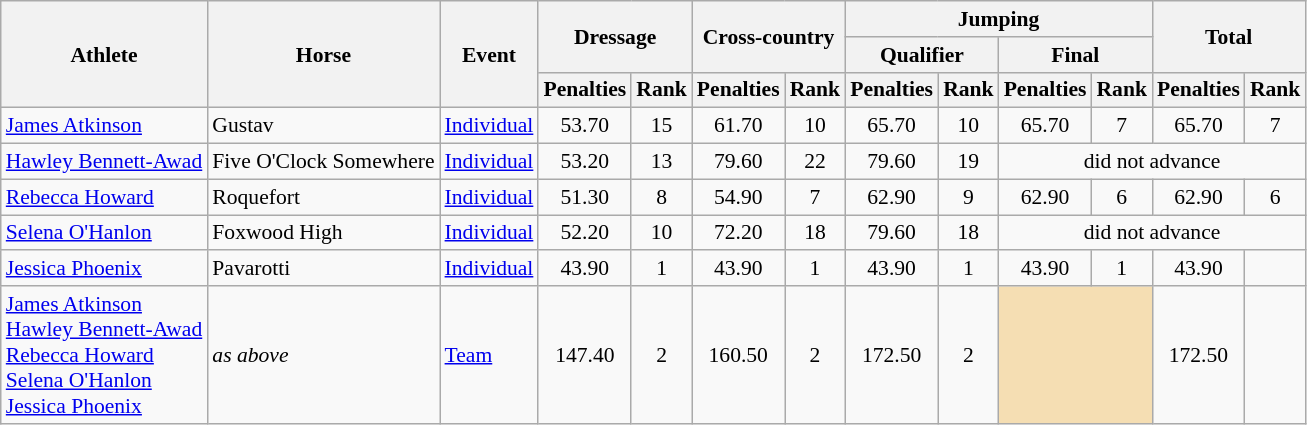<table class=wikitable style="font-size:90%">
<tr>
<th rowspan="3">Athlete</th>
<th rowspan="3">Horse</th>
<th rowspan="3">Event</th>
<th colspan="2" rowspan="2">Dressage</th>
<th colspan="2" rowspan="2">Cross-country</th>
<th colspan="4">Jumping</th>
<th colspan="2" rowspan="2">Total</th>
</tr>
<tr>
<th colspan="2">Qualifier</th>
<th colspan="2">Final</th>
</tr>
<tr>
<th>Penalties</th>
<th>Rank</th>
<th>Penalties</th>
<th>Rank</th>
<th>Penalties</th>
<th>Rank</th>
<th>Penalties</th>
<th>Rank</th>
<th>Penalties</th>
<th>Rank</th>
</tr>
<tr>
<td><a href='#'>James Atkinson</a></td>
<td>Gustav</td>
<td><a href='#'>Individual</a></td>
<td align=center>53.70</td>
<td align=center>15</td>
<td align=center>61.70</td>
<td align=center>10</td>
<td align=center>65.70</td>
<td align=center>10</td>
<td align=center>65.70</td>
<td align=center>7</td>
<td align=center>65.70</td>
<td align=center>7</td>
</tr>
<tr>
<td><a href='#'>Hawley Bennett-Awad</a></td>
<td>Five O'Clock Somewhere</td>
<td><a href='#'>Individual</a></td>
<td align=center>53.20</td>
<td align=center>13</td>
<td align=center>79.60</td>
<td align=center>22</td>
<td align=center>79.60</td>
<td align=center>19</td>
<td align=center colspan="4">did not advance</td>
</tr>
<tr>
<td><a href='#'>Rebecca Howard</a></td>
<td>Roquefort</td>
<td><a href='#'>Individual</a></td>
<td align=center>51.30</td>
<td align=center>8</td>
<td align=center>54.90</td>
<td align=center>7</td>
<td align=center>62.90</td>
<td align=center>9</td>
<td align=center>62.90</td>
<td align=center>6</td>
<td align=center>62.90</td>
<td align=center>6</td>
</tr>
<tr>
<td><a href='#'>Selena O'Hanlon</a></td>
<td>Foxwood High</td>
<td><a href='#'>Individual</a></td>
<td align=center>52.20</td>
<td align=center>10</td>
<td align=center>72.20</td>
<td align=center>18</td>
<td align=center>79.60</td>
<td align=center>18</td>
<td align=center colspan="8">did not advance</td>
</tr>
<tr>
<td><a href='#'>Jessica Phoenix</a></td>
<td>Pavarotti</td>
<td><a href='#'>Individual</a></td>
<td align=center>43.90</td>
<td align=center>1</td>
<td align=center>43.90</td>
<td align=center>1</td>
<td align=center>43.90</td>
<td align=center>1</td>
<td align=center>43.90</td>
<td align=center>1</td>
<td align=center>43.90</td>
<td align=center></td>
</tr>
<tr>
<td><a href='#'>James Atkinson</a><br><a href='#'>Hawley Bennett-Awad</a><br><a href='#'>Rebecca Howard</a><br><a href='#'>Selena O'Hanlon</a><br><a href='#'>Jessica Phoenix</a></td>
<td><em>as above</em></td>
<td><a href='#'>Team</a></td>
<td align=center>147.40</td>
<td align=center>2</td>
<td align=center>160.50</td>
<td align=center>2</td>
<td align=center>172.50</td>
<td align=center>2</td>
<td colspan="2" bgcolor="wheat"></td>
<td align=center>172.50</td>
<td align=center></td>
</tr>
</table>
